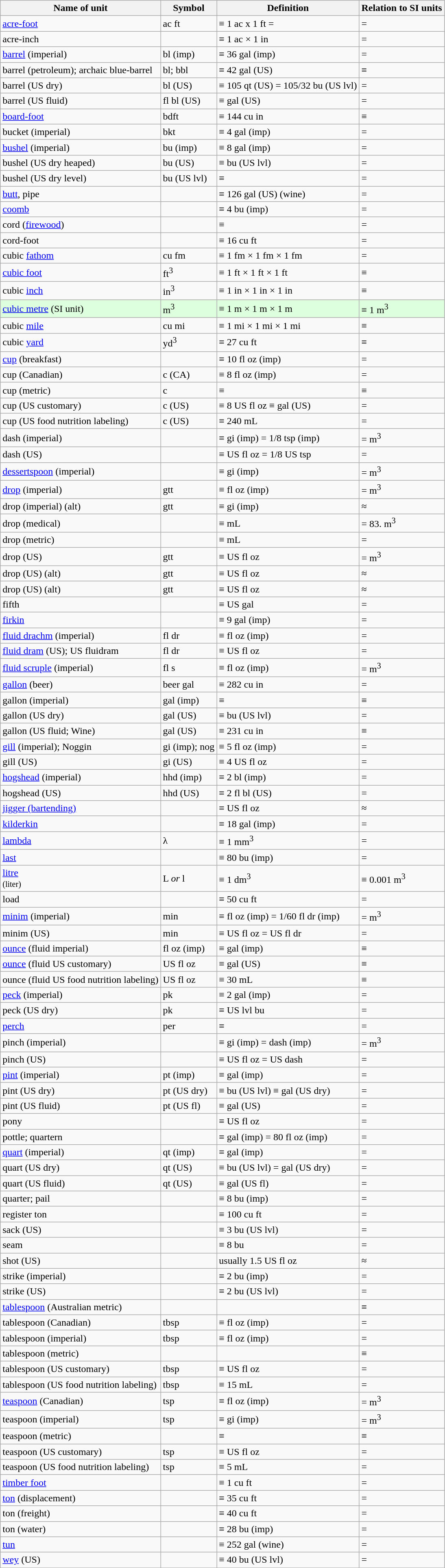<table class="wikitable">
<tr>
<th>Name of unit</th>
<th>Symbol</th>
<th>Definition</th>
<th>Relation to SI units</th>
</tr>
<tr>
<td><a href='#'>acre-foot</a></td>
<td>ac ft</td>
<td>≡ 1 ac x 1 ft = </td>
<td>= </td>
</tr>
<tr>
<td>acre-inch</td>
<td></td>
<td>≡ 1 ac × 1 in</td>
<td>= </td>
</tr>
<tr>
<td style="max-width:0"><a href='#'>barrel</a> (imperial)</td>
<td>bl (imp)</td>
<td>≡ 36 gal (imp)</td>
<td>= </td>
</tr>
<tr>
<td>barrel (petroleum); archaic blue-barrel</td>
<td>bl; bbl</td>
<td>≡ 42 gal (US)</td>
<td>≡ </td>
</tr>
<tr>
<td>barrel (US dry)</td>
<td>bl (US)</td>
<td>≡ 105 qt (US) = 105/32 bu (US lvl)</td>
<td>= </td>
</tr>
<tr>
<td>barrel (US fluid)</td>
<td>fl bl (US)</td>
<td>≡  gal (US)</td>
<td>= </td>
</tr>
<tr>
<td><a href='#'>board-foot</a></td>
<td>bdft</td>
<td>≡ 144 cu in</td>
<td>≡ </td>
</tr>
<tr>
<td>bucket (imperial)</td>
<td>bkt</td>
<td>≡ 4 gal (imp)</td>
<td>= </td>
</tr>
<tr>
<td><a href='#'>bushel</a> (imperial)</td>
<td>bu (imp)</td>
<td>≡ 8 gal (imp)</td>
<td>= </td>
</tr>
<tr>
<td>bushel (US dry heaped)</td>
<td>bu (US)</td>
<td>≡  bu (US lvl)</td>
<td>= </td>
</tr>
<tr>
<td>bushel (US dry level)</td>
<td>bu (US lvl)</td>
<td>≡ </td>
<td>= </td>
</tr>
<tr>
<td><a href='#'>butt</a>, pipe</td>
<td></td>
<td>≡ 126 gal (US) (wine)</td>
<td>= </td>
</tr>
<tr>
<td><a href='#'>coomb</a></td>
<td></td>
<td>≡ 4 bu (imp)</td>
<td>= </td>
</tr>
<tr>
<td>cord (<a href='#'>firewood</a>)</td>
<td></td>
<td>≡ </td>
<td>= </td>
</tr>
<tr>
<td>cord-foot</td>
<td></td>
<td>≡ 16 cu ft</td>
<td>= </td>
</tr>
<tr>
<td>cubic <a href='#'>fathom</a></td>
<td>cu fm</td>
<td>≡ 1 fm × 1 fm × 1 fm</td>
<td>= </td>
</tr>
<tr>
<td><a href='#'>cubic foot</a></td>
<td>ft<sup>3</sup></td>
<td>≡ 1 ft × 1 ft × 1 ft</td>
<td>≡ </td>
</tr>
<tr>
<td>cubic <a href='#'>inch</a></td>
<td>in<sup>3</sup></td>
<td>≡ 1 in × 1 in × 1 in</td>
<td>≡ </td>
</tr>
<tr style="background:#dfd;">
<td><a href='#'>cubic metre</a> (SI unit)</td>
<td>m<sup>3</sup></td>
<td>≡ 1 m × 1 m × 1 m</td>
<td>≡ 1 m<sup>3</sup></td>
</tr>
<tr>
<td>cubic <a href='#'>mile</a></td>
<td>cu mi</td>
<td>≡ 1 mi × 1 mi × 1 mi</td>
<td>≡ </td>
</tr>
<tr>
<td>cubic <a href='#'>yard</a></td>
<td>yd<sup>3</sup></td>
<td>≡ 27 cu ft</td>
<td>≡ </td>
</tr>
<tr>
<td><a href='#'>cup</a> (breakfast)</td>
<td></td>
<td>≡ 10 fl oz (imp)</td>
<td>= </td>
</tr>
<tr>
<td>cup (Canadian)</td>
<td>c (CA)</td>
<td>≡ 8 fl oz (imp)</td>
<td>= </td>
</tr>
<tr>
<td>cup (metric)</td>
<td>c</td>
<td>≡ </td>
<td>≡ </td>
</tr>
<tr>
<td>cup (US customary)</td>
<td>c (US)</td>
<td>≡ 8 US fl oz ≡  gal (US)</td>
<td>= </td>
</tr>
<tr>
<td>cup (US food nutrition labeling)</td>
<td>c (US)</td>
<td>≡ 240 mL</td>
<td>= </td>
</tr>
<tr>
<td>dash (imperial)</td>
<td></td>
<td>≡  gi (imp) = 1/8 tsp (imp)</td>
<td>=  m<sup>3</sup></td>
</tr>
<tr>
<td>dash (US)</td>
<td></td>
<td>≡  US fl oz = 1/8 US tsp</td>
<td>= </td>
</tr>
<tr>
<td><a href='#'>dessertspoon</a> (imperial)</td>
<td></td>
<td>≡  gi (imp)</td>
<td>=  m<sup>3</sup></td>
</tr>
<tr>
<td><a href='#'>drop</a> (imperial)</td>
<td>gtt</td>
<td>≡  fl oz (imp)</td>
<td>=  m<sup>3</sup></td>
</tr>
<tr>
<td>drop (imperial) (alt)</td>
<td>gtt</td>
<td>≡  gi (imp)</td>
<td>≈ </td>
</tr>
<tr>
<td>drop (medical)</td>
<td></td>
<td>≡  mL</td>
<td>= 83. m<sup>3</sup></td>
</tr>
<tr>
<td>drop (metric)</td>
<td></td>
<td>≡  mL</td>
<td>= </td>
</tr>
<tr>
<td>drop (US)</td>
<td>gtt</td>
<td>≡  US fl oz</td>
<td>=  m<sup>3</sup></td>
</tr>
<tr>
<td>drop (US) (alt)</td>
<td>gtt</td>
<td>≡  US fl oz</td>
<td>≈ </td>
</tr>
<tr>
<td>drop (US) (alt)</td>
<td>gtt</td>
<td>≡  US fl oz</td>
<td>≈ </td>
</tr>
<tr>
<td>fifth</td>
<td></td>
<td>≡  US gal</td>
<td>= </td>
</tr>
<tr>
<td><a href='#'>firkin</a></td>
<td></td>
<td>≡ 9 gal (imp)</td>
<td>= </td>
</tr>
<tr>
<td><a href='#'>fluid drachm</a> (imperial)</td>
<td>fl dr</td>
<td>≡  fl oz (imp)</td>
<td>= </td>
</tr>
<tr>
<td><a href='#'>fluid dram</a> (US); US fluidram</td>
<td>fl dr</td>
<td>≡  US fl oz</td>
<td>= </td>
</tr>
<tr>
<td><a href='#'>fluid scruple</a> (imperial)</td>
<td>fl s</td>
<td>≡  fl oz (imp)</td>
<td>=  m<sup>3</sup></td>
</tr>
<tr>
<td><a href='#'>gallon</a> (beer)</td>
<td>beer gal</td>
<td>≡ 282 cu in</td>
<td>= </td>
</tr>
<tr>
<td>gallon (imperial)</td>
<td>gal (imp)</td>
<td>≡ </td>
<td>≡ </td>
</tr>
<tr>
<td>gallon (US dry)</td>
<td>gal (US)</td>
<td>≡  bu (US lvl)</td>
<td>= </td>
</tr>
<tr>
<td>gallon (US fluid; Wine)</td>
<td>gal (US)</td>
<td>≡ 231 cu in</td>
<td>≡ </td>
</tr>
<tr>
<td><a href='#'>gill</a> (imperial); Noggin</td>
<td>gi (imp); nog</td>
<td>≡ 5 fl oz (imp)</td>
<td>= </td>
</tr>
<tr>
<td>gill (US)</td>
<td>gi (US)</td>
<td>≡ 4 US fl oz</td>
<td>= </td>
</tr>
<tr>
<td><a href='#'>hogshead</a> (imperial)</td>
<td>hhd (imp)</td>
<td>≡ 2 bl (imp)</td>
<td>= </td>
</tr>
<tr>
<td>hogshead (US)</td>
<td>hhd (US)</td>
<td>≡ 2 fl bl (US)</td>
<td>= </td>
</tr>
<tr>
<td><a href='#'>jigger (bartending)</a></td>
<td></td>
<td>≡  US fl oz</td>
<td>≈ </td>
</tr>
<tr>
<td><a href='#'>kilderkin</a></td>
<td></td>
<td>≡ 18 gal (imp)</td>
<td>= </td>
</tr>
<tr>
<td><a href='#'>lambda</a></td>
<td>λ</td>
<td>≡ 1 mm<sup>3</sup></td>
<td>= </td>
</tr>
<tr>
<td><a href='#'>last</a></td>
<td></td>
<td>≡ 80 bu (imp)</td>
<td>= </td>
</tr>
<tr>
<td><a href='#'>litre</a><br><small>(liter)</small></td>
<td>L <em>or</em> l</td>
<td>≡ 1 dm<sup>3</sup> </td>
<td>≡ 0.001 m<sup>3</sup></td>
</tr>
<tr>
<td>load</td>
<td></td>
<td>≡ 50 cu ft</td>
<td>= </td>
</tr>
<tr>
<td><a href='#'>minim</a> (imperial)</td>
<td>min</td>
<td>≡  fl oz (imp) = 1/60 fl dr (imp)</td>
<td>=  m<sup>3</sup></td>
</tr>
<tr>
<td>minim (US)</td>
<td>min</td>
<td>≡  US fl oz =  US fl dr</td>
<td>= </td>
</tr>
<tr>
<td><a href='#'>ounce</a> (fluid imperial)</td>
<td>fl oz (imp)</td>
<td>≡  gal (imp)</td>
<td>≡ </td>
</tr>
<tr>
<td><a href='#'>ounce</a> (fluid US customary)</td>
<td>US fl oz</td>
<td>≡  gal (US)</td>
<td>≡ </td>
</tr>
<tr>
<td>ounce (fluid US food nutrition labeling)</td>
<td>US fl oz</td>
<td>≡ 30 mL</td>
<td>≡ </td>
</tr>
<tr>
<td><a href='#'>peck</a> (imperial)</td>
<td>pk</td>
<td>≡ 2 gal (imp)</td>
<td>= </td>
</tr>
<tr>
<td>peck (US dry)</td>
<td>pk</td>
<td>≡  US lvl bu</td>
<td>= </td>
</tr>
<tr>
<td><a href='#'>perch</a></td>
<td>per</td>
<td>≡ </td>
<td>= </td>
</tr>
<tr>
<td>pinch (imperial)</td>
<td></td>
<td>≡  gi (imp) =  dash (imp)</td>
<td>=  m<sup>3</sup></td>
</tr>
<tr>
<td>pinch (US)</td>
<td></td>
<td>≡  US fl oz =  US dash</td>
<td>= </td>
</tr>
<tr>
<td><a href='#'>pint</a> (imperial)</td>
<td>pt (imp)</td>
<td>≡  gal (imp)</td>
<td>= </td>
</tr>
<tr>
<td>pint (US dry)</td>
<td>pt (US dry)</td>
<td>≡  bu (US lvl) ≡  gal (US dry)</td>
<td>= </td>
</tr>
<tr>
<td>pint (US fluid)</td>
<td>pt (US fl)</td>
<td>≡  gal (US)</td>
<td>= </td>
</tr>
<tr>
<td>pony</td>
<td></td>
<td>≡  US fl oz</td>
<td>= </td>
</tr>
<tr>
<td>pottle; quartern</td>
<td></td>
<td>≡  gal (imp) = 80 fl oz (imp)</td>
<td>= </td>
</tr>
<tr>
<td><a href='#'>quart</a> (imperial)</td>
<td>qt (imp)</td>
<td>≡  gal (imp)</td>
<td>= </td>
</tr>
<tr>
<td>quart (US dry)</td>
<td>qt (US)</td>
<td>≡  bu (US lvl) =  gal (US dry)</td>
<td>= </td>
</tr>
<tr>
<td>quart (US fluid)</td>
<td>qt (US)</td>
<td>≡  gal (US fl)</td>
<td>= </td>
</tr>
<tr>
<td>quarter; pail</td>
<td></td>
<td>≡ 8 bu (imp)</td>
<td>= </td>
</tr>
<tr>
<td>register ton</td>
<td></td>
<td>≡ 100 cu ft</td>
<td>= </td>
</tr>
<tr>
<td>sack (US)</td>
<td></td>
<td>≡ 3 bu (US lvl)</td>
<td>= </td>
</tr>
<tr>
<td>seam</td>
<td></td>
<td>≡ 8 bu </td>
<td>= </td>
</tr>
<tr>
<td>shot (US)</td>
<td></td>
<td>usually 1.5 US fl oz</td>
<td>≈ </td>
</tr>
<tr>
<td>strike (imperial)</td>
<td></td>
<td>≡ 2 bu (imp)</td>
<td>= </td>
</tr>
<tr>
<td>strike (US)</td>
<td></td>
<td>≡ 2 bu (US lvl)</td>
<td>= </td>
</tr>
<tr>
<td><a href='#'>tablespoon</a> (Australian metric)</td>
<td></td>
<td></td>
<td>≡ </td>
</tr>
<tr>
<td>tablespoon (Canadian)</td>
<td>tbsp</td>
<td>≡  fl oz (imp)</td>
<td>= </td>
</tr>
<tr>
<td>tablespoon (imperial)</td>
<td>tbsp</td>
<td>≡  fl oz (imp)</td>
<td>= </td>
</tr>
<tr>
<td>tablespoon (metric)</td>
<td></td>
<td></td>
<td>≡ </td>
</tr>
<tr>
<td>tablespoon (US customary)</td>
<td>tbsp</td>
<td>≡  US fl oz</td>
<td>= </td>
</tr>
<tr>
<td>tablespoon (US food nutrition labeling)</td>
<td>tbsp</td>
<td>≡ 15 mL</td>
<td>= </td>
</tr>
<tr>
<td><a href='#'>teaspoon</a> (Canadian)</td>
<td>tsp</td>
<td>≡  fl oz (imp)</td>
<td>=  m<sup>3</sup></td>
</tr>
<tr>
<td>teaspoon (imperial)</td>
<td>tsp</td>
<td>≡  gi (imp)</td>
<td>=  m<sup>3</sup></td>
</tr>
<tr>
<td>teaspoon (metric)</td>
<td></td>
<td>≡ </td>
<td>≡ </td>
</tr>
<tr>
<td>teaspoon (US customary)</td>
<td>tsp</td>
<td>≡  US fl oz</td>
<td>= </td>
</tr>
<tr>
<td>teaspoon (US food nutrition labeling)</td>
<td>tsp</td>
<td>≡ 5 mL</td>
<td>= </td>
</tr>
<tr>
<td><a href='#'>timber foot</a></td>
<td></td>
<td>≡ 1 cu ft</td>
<td>= </td>
</tr>
<tr>
<td><a href='#'>ton</a> (displacement)</td>
<td></td>
<td>≡ 35 cu ft</td>
<td>= </td>
</tr>
<tr>
<td>ton (freight)</td>
<td></td>
<td>≡ 40 cu ft</td>
<td>= </td>
</tr>
<tr>
<td>ton (water)</td>
<td></td>
<td>≡ 28 bu (imp)</td>
<td>= </td>
</tr>
<tr>
<td><a href='#'>tun</a></td>
<td></td>
<td>≡ 252 gal (wine)</td>
<td>= </td>
</tr>
<tr>
<td><a href='#'>wey</a> (US)</td>
<td></td>
<td>≡ 40 bu (US lvl)</td>
<td>= </td>
</tr>
</table>
